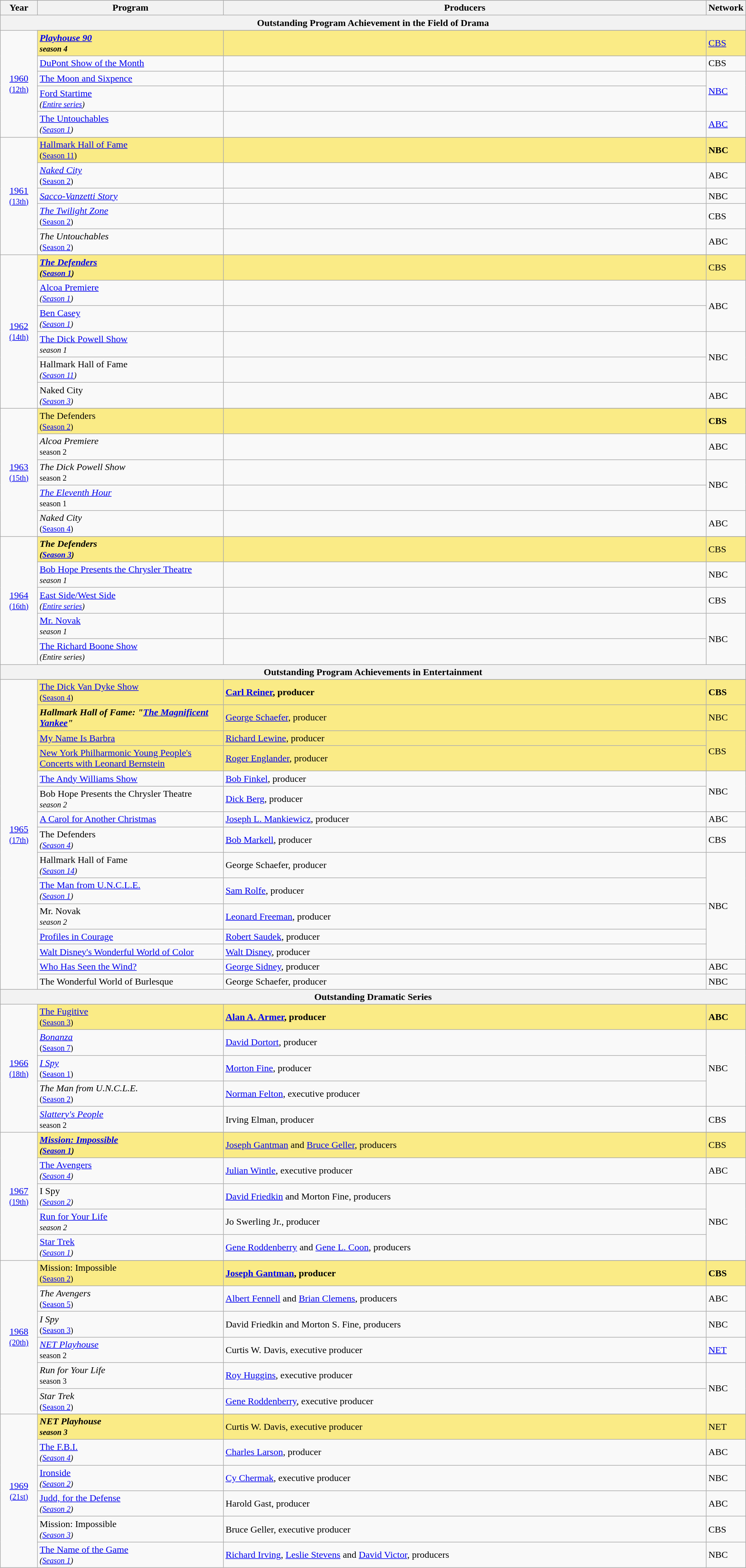<table class="wikitable" style="width:100%">
<tr bgcolor="#bebebe">
<th width="5%">Year</th>
<th width="25%">Program</th>
<th width="65%">Producers</th>
<th width="5%">Network</th>
</tr>
<tr>
<th colspan="4">Outstanding Program Achievement in the Field of Drama</th>
</tr>
<tr>
<td rowspan="6" style="text-align:center"><a href='#'>1960</a><br><small><a href='#'>(12th)</a></small><br></td>
</tr>
<tr style="background:#FAEB86;">
<td><strong><em><a href='#'>Playhouse 90</a><em><br><small>season 4</small><strong></td>
<td></td>
<td></strong><a href='#'>CBS</a><strong></td>
</tr>
<tr>
<td></em><a href='#'>DuPont Show of the Month</a><em></td>
<td></td>
<td>CBS</td>
</tr>
<tr>
<td></em><a href='#'>The Moon and Sixpence</a><em></td>
<td></td>
<td rowspan="2"><a href='#'>NBC</a></td>
</tr>
<tr>
<td></em><a href='#'>Ford Startime</a><em><br><small>(<a href='#'>Entire series</a>)</small></td>
<td></td>
</tr>
<tr>
<td></em><a href='#'>The Untouchables</a><em><br><small>(<a href='#'>Season 1</a>)</small></td>
<td></td>
<td><a href='#'>ABC</a></td>
</tr>
<tr>
<td rowspan="6" style="text-align:center"><a href='#'>1961</a><br><small><a href='#'>(13th)</a></small><br></td>
</tr>
<tr style="background:#FAEB86;">
<td></em></strong><a href='#'>Hallmark Hall of Fame</a></em><br><small>(<a href='#'>Season 11</a>)</small></strong></td>
<td></td>
<td><strong>NBC</strong></td>
</tr>
<tr>
<td><em><a href='#'>Naked City</a></em><br><small>(<a href='#'>Season 2</a>)</small></td>
<td></td>
<td>ABC</td>
</tr>
<tr>
<td><em><a href='#'>Sacco-Vanzetti Story</a></em></td>
<td></td>
<td>NBC</td>
</tr>
<tr>
<td><em><a href='#'>The Twilight Zone</a></em><br><small>(<a href='#'>Season 2</a>)</small></td>
<td></td>
<td>CBS</td>
</tr>
<tr>
<td><em>The Untouchables</em><br><small>(<a href='#'>Season 2</a>)</small></td>
<td></td>
<td>ABC</td>
</tr>
<tr>
<td rowspan="7" style="text-align:center"><a href='#'>1962</a><br><small><a href='#'>(14th)</a></small><br></td>
</tr>
<tr style="background:#FAEB86;">
<td><strong><em><a href='#'>The Defenders</a><em><br><small>(<a href='#'>Season 1</a>)</small><strong></td>
<td></td>
<td></strong>CBS<strong></td>
</tr>
<tr>
<td></em><a href='#'>Alcoa Premiere</a><em><br><small>(<a href='#'>Season 1</a>)</small></td>
<td></td>
<td rowspan="2">ABC</td>
</tr>
<tr>
<td></em><a href='#'>Ben Casey</a><em><br><small>(<a href='#'>Season 1</a>)</small></td>
<td></td>
</tr>
<tr>
<td></em><a href='#'>The Dick Powell Show</a><em><br><small>season 1</small></td>
<td></td>
<td rowspan="2">NBC</td>
</tr>
<tr>
<td></em>Hallmark Hall of Fame<em><br><small>(<a href='#'>Season 11</a>)</small></td>
<td></td>
</tr>
<tr>
<td></em>Naked City<em><br><small>(<a href='#'>Season 3</a>)</small></td>
<td></td>
<td>ABC</td>
</tr>
<tr>
<td rowspan="6" style="text-align:center"><a href='#'>1963</a><br><small><a href='#'>(15th)</a></small><br></td>
</tr>
<tr style="background:#FAEB86;">
<td></em></strong>The Defenders</em><br><small>(<a href='#'>Season 2</a>)</small></strong></td>
<td></td>
<td><strong>CBS</strong></td>
</tr>
<tr>
<td><em>Alcoa Premiere</em><br><small>season 2</small></td>
<td></td>
<td>ABC</td>
</tr>
<tr>
<td><em>The Dick Powell Show</em><br><small>season 2</small></td>
<td></td>
<td rowspan="2">NBC</td>
</tr>
<tr>
<td><em><a href='#'>The Eleventh Hour</a></em><br><small>season 1</small></td>
<td></td>
</tr>
<tr>
<td><em>Naked City</em><br><small>(<a href='#'>Season 4</a>)</small></td>
<td></td>
<td>ABC</td>
</tr>
<tr>
<td rowspan="6" style="text-align:center"><a href='#'>1964</a><br><small><a href='#'>(16th)</a></small><br></td>
</tr>
<tr style="background:#FAEB86;">
<td><strong><em>The Defenders<em><br><small>(<a href='#'>Season 3</a>)</small><strong></td>
<td></td>
<td></strong>CBS<strong></td>
</tr>
<tr>
<td></em><a href='#'>Bob Hope Presents the Chrysler Theatre</a><em><br><small>season 1</small></td>
<td></td>
<td>NBC</td>
</tr>
<tr>
<td></em><a href='#'>East Side/West Side</a><em><br><small>(<a href='#'>Entire series</a>)</small></td>
<td></td>
<td>CBS</td>
</tr>
<tr>
<td></em><a href='#'>Mr. Novak</a><em><br><small>season 1</small></td>
<td></td>
<td rowspan="2">NBC</td>
</tr>
<tr>
<td></em><a href='#'>The Richard Boone Show</a><em><br><small>(Entire series)</small></td>
<td></td>
</tr>
<tr>
<th colspan="4">Outstanding Program Achievements in Entertainment</th>
</tr>
<tr>
<td rowspan="16" style="text-align:center"><a href='#'>1965</a><br><small><a href='#'>(17th)</a></small><br></td>
</tr>
<tr style="background:#FAEB86;">
<td></em></strong><a href='#'>The Dick Van Dyke Show</a></em><br><small>(<a href='#'>Season 4</a>)</small></strong></td>
<td><strong><a href='#'>Carl Reiner</a>, producer</strong></td>
<td><strong>CBS</strong></td>
</tr>
<tr style="background:#FAEB86;">
<td><strong><em>Hallmark Hall of Fame<em>: "<a href='#'>The Magnificent Yankee</a>"<strong></td>
<td></strong><a href='#'>George Schaefer</a>, producer<strong></td>
<td></strong>NBC<strong></td>
</tr>
<tr style="background:#FAEB86;">
<td></em></strong><a href='#'>My Name Is Barbra</a><strong><em></td>
<td></strong><a href='#'>Richard Lewine</a>, producer<strong></td>
<td rowspan="2"></strong>CBS<strong></td>
</tr>
<tr style="background:#FAEB86;">
<td></em></strong><a href='#'>New York Philharmonic Young People's Concerts with Leonard Bernstein</a><strong><em></td>
<td></strong><a href='#'>Roger Englander</a>, producer<strong></td>
</tr>
<tr>
<td></em><a href='#'>The Andy Williams Show</a><em></td>
<td><a href='#'>Bob Finkel</a>, producer</td>
<td rowspan="2">NBC</td>
</tr>
<tr>
<td></em>Bob Hope Presents the Chrysler Theatre<em><br><small>season 2</small></td>
<td><a href='#'>Dick Berg</a>, producer</td>
</tr>
<tr>
<td></em><a href='#'>A Carol for Another Christmas</a><em></td>
<td><a href='#'>Joseph L. Mankiewicz</a>, producer</td>
<td>ABC</td>
</tr>
<tr>
<td></em>The Defenders<em><br><small>(<a href='#'>Season 4</a>)</small></td>
<td><a href='#'>Bob Markell</a>, producer</td>
<td>CBS</td>
</tr>
<tr>
<td></em>Hallmark Hall of Fame<em><br><small>(<a href='#'>Season 14</a>)</small></td>
<td>George Schaefer, producer</td>
<td rowspan="5">NBC</td>
</tr>
<tr>
<td></em><a href='#'>The Man from U.N.C.L.E.</a><em><br><small>(<a href='#'>Season 1</a>)</small></td>
<td><a href='#'>Sam Rolfe</a>, producer</td>
</tr>
<tr>
<td></em>Mr. Novak<em><br><small>season 2</small></td>
<td><a href='#'>Leonard Freeman</a>, producer</td>
</tr>
<tr>
<td></em><a href='#'>Profiles in Courage</a><em></td>
<td><a href='#'>Robert Saudek</a>, producer</td>
</tr>
<tr>
<td></em><a href='#'>Walt Disney's Wonderful World of Color</a><em></td>
<td><a href='#'>Walt Disney</a>, producer</td>
</tr>
<tr>
<td></em><a href='#'>Who Has Seen the Wind?</a><em></td>
<td><a href='#'>George Sidney</a>, producer</td>
<td>ABC</td>
</tr>
<tr>
<td></em>The Wonderful World of Burlesque<em></td>
<td>George Schaefer, producer</td>
<td>NBC</td>
</tr>
<tr>
<th colspan="4">Outstanding Dramatic Series</th>
</tr>
<tr>
<td rowspan="6" style="text-align:center"><a href='#'>1966</a><br><small><a href='#'>(18th)</a></small><br></td>
</tr>
<tr style="background:#FAEB86;">
<td></em></strong><a href='#'>The Fugitive</a></em><br><small>(<a href='#'>Season 3</a>)</small></strong></td>
<td><strong><a href='#'>Alan A. Armer</a>, producer</strong></td>
<td><strong>ABC</strong></td>
</tr>
<tr>
<td><em><a href='#'>Bonanza</a></em><br><small>(<a href='#'>Season 7</a>)</small></td>
<td><a href='#'>David Dortort</a>, producer</td>
<td rowspan="3">NBC</td>
</tr>
<tr>
<td><em><a href='#'>I Spy</a></em><br><small>(<a href='#'>Season 1</a>)</small></td>
<td><a href='#'>Morton Fine</a>, producer</td>
</tr>
<tr>
<td><em>The Man from U.N.C.L.E.</em><br><small>(<a href='#'>Season 2</a>)</small></td>
<td><a href='#'>Norman Felton</a>, executive producer</td>
</tr>
<tr>
<td><em><a href='#'>Slattery's People</a></em><br><small>season 2</small></td>
<td>Irving Elman, producer</td>
<td>CBS</td>
</tr>
<tr>
<td rowspan="6" style="text-align:center"><a href='#'>1967</a><br><small><a href='#'>(19th)</a></small><br></td>
</tr>
<tr style="background:#FAEB86;">
<td><strong><em><a href='#'>Mission: Impossible</a><em><br><small>(<a href='#'>Season 1</a>)</small><strong></td>
<td></strong><a href='#'>Joseph Gantman</a> and <a href='#'>Bruce Geller</a>, producers<strong></td>
<td></strong>CBS<strong></td>
</tr>
<tr>
<td></em><a href='#'>The Avengers</a><em><br><small>(<a href='#'>Season 4</a>)</small></td>
<td><a href='#'>Julian Wintle</a>, executive producer</td>
<td>ABC</td>
</tr>
<tr>
<td></em>I Spy<em><br><small>(<a href='#'>Season 2</a>)</small></td>
<td><a href='#'>David Friedkin</a> and Morton Fine, producers</td>
<td rowspan="3">NBC</td>
</tr>
<tr>
<td></em><a href='#'>Run for Your Life</a><em><br><small>season 2</small></td>
<td>Jo Swerling Jr., producer</td>
</tr>
<tr>
<td></em><a href='#'>Star Trek</a><em><br><small>(<a href='#'>Season 1</a>)</small></td>
<td><a href='#'>Gene Roddenberry</a> and <a href='#'>Gene L. Coon</a>, producers</td>
</tr>
<tr>
<td rowspan="7" style="text-align:center"><a href='#'>1968</a><br><small><a href='#'>(20th)</a></small><br></td>
</tr>
<tr style="background:#FAEB86;">
<td></em></strong>Mission: Impossible</em><br><small>(<a href='#'>Season 2</a>)</small></strong></td>
<td><strong><a href='#'>Joseph Gantman</a>, producer</strong></td>
<td><strong>CBS</strong></td>
</tr>
<tr>
<td><em>The Avengers</em><br><small>(<a href='#'>Season 5</a>)</small></td>
<td><a href='#'>Albert Fennell</a> and <a href='#'>Brian Clemens</a>, producers</td>
<td>ABC</td>
</tr>
<tr>
<td><em>I Spy</em><br><small>(<a href='#'>Season 3</a>)</small></td>
<td>David Friedkin and Morton S. Fine, producers</td>
<td>NBC</td>
</tr>
<tr>
<td><em><a href='#'>NET Playhouse</a></em><br><small>season 2</small></td>
<td>Curtis W. Davis, executive producer</td>
<td><a href='#'>NET</a></td>
</tr>
<tr>
<td><em>Run for Your Life</em><br><small>season 3</small></td>
<td><a href='#'>Roy Huggins</a>, executive producer</td>
<td rowspan="2">NBC</td>
</tr>
<tr>
<td><em>Star Trek</em><br><small>(<a href='#'>Season 2</a>)</small></td>
<td><a href='#'>Gene Roddenberry</a>, executive producer</td>
</tr>
<tr>
<td rowspan="7" style="text-align:center"><a href='#'>1969</a><br><small><a href='#'>(21st)</a></small><br></td>
</tr>
<tr style="background:#FAEB86;">
<td><strong><em>NET Playhouse<em><br><small>season 3</small><strong></td>
<td></strong>Curtis W. Davis, executive producer<strong></td>
<td></strong>NET<strong></td>
</tr>
<tr>
<td></em><a href='#'>The F.B.I.</a><em><br><small>(<a href='#'>Season 4</a>)</small></td>
<td><a href='#'>Charles Larson</a>, producer</td>
<td>ABC</td>
</tr>
<tr>
<td></em><a href='#'>Ironside</a><em><br><small>(<a href='#'>Season 2</a>)</small></td>
<td><a href='#'>Cy Chermak</a>, executive producer</td>
<td>NBC</td>
</tr>
<tr>
<td></em><a href='#'>Judd, for the Defense</a><em><br><small>(<a href='#'>Season 2</a>)</small></td>
<td>Harold Gast, producer</td>
<td>ABC</td>
</tr>
<tr>
<td></em>Mission: Impossible<em><br><small>(<a href='#'>Season 3</a>)</small></td>
<td>Bruce Geller, executive producer</td>
<td>CBS</td>
</tr>
<tr>
<td></em><a href='#'>The Name of the Game</a><em><br><small>(<a href='#'>Season 1</a>)</small></td>
<td><a href='#'>Richard Irving</a>, <a href='#'>Leslie Stevens</a> and <a href='#'>David Victor</a>, producers</td>
<td>NBC</td>
</tr>
</table>
